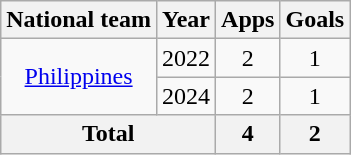<table class="wikitable" style="text-align:center">
<tr>
<th>National team</th>
<th>Year</th>
<th>Apps</th>
<th>Goals</th>
</tr>
<tr>
<td rowspan=2><a href='#'>Philippines</a></td>
<td>2022</td>
<td>2</td>
<td>1</td>
</tr>
<tr>
<td>2024</td>
<td>2</td>
<td>1</td>
</tr>
<tr>
<th colspan="2">Total</th>
<th>4</th>
<th>2</th>
</tr>
</table>
